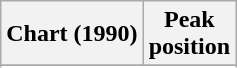<table class="wikitable sortable">
<tr>
<th align="left">Chart (1990)</th>
<th align="center">Peak<br>position</th>
</tr>
<tr>
</tr>
<tr>
</tr>
</table>
